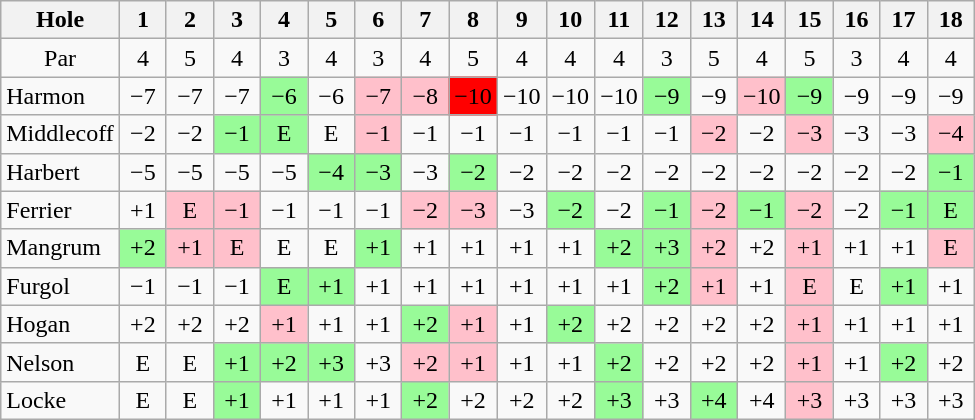<table class="wikitable" style="text-align:center">
<tr>
<th>Hole</th>
<th>  1  </th>
<th>  2  </th>
<th>  3  </th>
<th>  4  </th>
<th>  5  </th>
<th>  6  </th>
<th>  7  </th>
<th>  8  </th>
<th>  9  </th>
<th> 10 </th>
<th> 11 </th>
<th> 12 </th>
<th> 13 </th>
<th> 14 </th>
<th> 15 </th>
<th> 16 </th>
<th> 17 </th>
<th> 18 </th>
</tr>
<tr>
<td>Par</td>
<td>4</td>
<td>5</td>
<td>4</td>
<td>3</td>
<td>4</td>
<td>3</td>
<td>4</td>
<td>5</td>
<td>4</td>
<td>4</td>
<td>4</td>
<td>3</td>
<td>5</td>
<td>4</td>
<td>5</td>
<td>3</td>
<td>4</td>
<td>4</td>
</tr>
<tr>
<td align=left> Harmon</td>
<td>−7</td>
<td>−7</td>
<td>−7</td>
<td style="background: PaleGreen;">−6</td>
<td>−6</td>
<td style="background: Pink;">−7</td>
<td style="background: Pink;">−8</td>
<td style="background: Red;">−10</td>
<td>−10</td>
<td>−10</td>
<td>−10</td>
<td style="background: PaleGreen;">−9</td>
<td>−9</td>
<td style="background: Pink;">−10</td>
<td style="background: PaleGreen;">−9</td>
<td>−9</td>
<td>−9</td>
<td>−9</td>
</tr>
<tr>
<td align=left> Middlecoff</td>
<td>−2</td>
<td>−2</td>
<td style="background: PaleGreen;">−1</td>
<td style="background: PaleGreen;">E</td>
<td>E</td>
<td style="background: Pink;">−1</td>
<td>−1</td>
<td>−1</td>
<td>−1</td>
<td>−1</td>
<td>−1</td>
<td>−1</td>
<td style="background: Pink;">−2</td>
<td>−2</td>
<td style="background: Pink;">−3</td>
<td>−3</td>
<td>−3</td>
<td style="background: Pink;">−4</td>
</tr>
<tr>
<td align=left> Harbert</td>
<td>−5</td>
<td>−5</td>
<td>−5</td>
<td>−5</td>
<td style="background: PaleGreen;">−4</td>
<td style="background: PaleGreen;">−3</td>
<td>−3</td>
<td style="background: PaleGreen;">−2</td>
<td>−2</td>
<td>−2</td>
<td>−2</td>
<td>−2</td>
<td>−2</td>
<td>−2</td>
<td>−2</td>
<td>−2</td>
<td>−2</td>
<td style="background: PaleGreen;">−1</td>
</tr>
<tr>
<td align=left> Ferrier</td>
<td>+1</td>
<td style="background: Pink;">E</td>
<td style="background: Pink;">−1</td>
<td>−1</td>
<td>−1</td>
<td>−1</td>
<td style="background: Pink;">−2</td>
<td style="background: Pink;">−3</td>
<td>−3</td>
<td style="background: PaleGreen;">−2</td>
<td>−2</td>
<td style="background: PaleGreen;">−1</td>
<td style="background: Pink;">−2</td>
<td style="background: PaleGreen;">−1</td>
<td style="background: Pink;">−2</td>
<td>−2</td>
<td style="background: PaleGreen;">−1</td>
<td style="background: PaleGreen;">E</td>
</tr>
<tr>
<td align=left> Mangrum</td>
<td style="background: PaleGreen;">+2</td>
<td style="background: Pink;">+1</td>
<td style="background: Pink;">E</td>
<td>E</td>
<td>E</td>
<td style="background: PaleGreen;">+1</td>
<td>+1</td>
<td>+1</td>
<td>+1</td>
<td>+1</td>
<td style="background: PaleGreen;">+2</td>
<td style="background: PaleGreen;">+3</td>
<td style="background: Pink;">+2</td>
<td>+2</td>
<td style="background: Pink;">+1</td>
<td>+1</td>
<td>+1</td>
<td style="background: Pink;">E</td>
</tr>
<tr>
<td align=left> Furgol</td>
<td>−1</td>
<td>−1</td>
<td>−1</td>
<td style="background: PaleGreen;">E</td>
<td style="background: PaleGreen;">+1</td>
<td>+1</td>
<td>+1</td>
<td>+1</td>
<td>+1</td>
<td>+1</td>
<td>+1</td>
<td style="background: PaleGreen;">+2</td>
<td style="background: Pink;">+1</td>
<td>+1</td>
<td style="background: Pink;">E</td>
<td>E</td>
<td style="background: PaleGreen;">+1</td>
<td>+1</td>
</tr>
<tr>
<td align=left> Hogan</td>
<td>+2</td>
<td>+2</td>
<td>+2</td>
<td style="background: Pink;">+1</td>
<td>+1</td>
<td>+1</td>
<td style="background: PaleGreen;">+2</td>
<td style="background: Pink;">+1</td>
<td>+1</td>
<td style="background: PaleGreen;">+2</td>
<td>+2</td>
<td>+2</td>
<td>+2</td>
<td>+2</td>
<td style="background: Pink;">+1</td>
<td>+1</td>
<td>+1</td>
<td>+1</td>
</tr>
<tr>
<td align=left> Nelson</td>
<td>E</td>
<td>E</td>
<td style="background: PaleGreen;">+1</td>
<td style="background: PaleGreen;">+2</td>
<td style="background: PaleGreen;">+3</td>
<td>+3</td>
<td style="background: Pink;">+2</td>
<td style="background: Pink;">+1</td>
<td>+1</td>
<td>+1</td>
<td style="background: PaleGreen;">+2</td>
<td>+2</td>
<td>+2</td>
<td>+2</td>
<td style="background: Pink;">+1</td>
<td>+1</td>
<td style="background: PaleGreen;">+2</td>
<td>+2</td>
</tr>
<tr>
<td align=left> Locke</td>
<td>E</td>
<td>E</td>
<td style="background: PaleGreen;">+1</td>
<td>+1</td>
<td>+1</td>
<td>+1</td>
<td style="background: PaleGreen;">+2</td>
<td>+2</td>
<td>+2</td>
<td>+2</td>
<td style="background: PaleGreen;">+3</td>
<td>+3</td>
<td style="background: PaleGreen;">+4</td>
<td>+4</td>
<td style="background: Pink;">+3</td>
<td>+3</td>
<td>+3</td>
<td>+3</td>
</tr>
</table>
